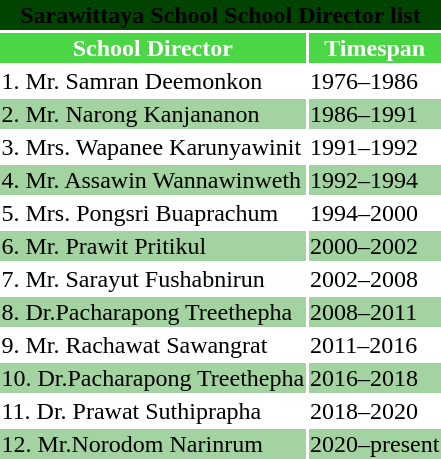<table class="toccolours">
<tr>
<td colspan="2" style="background: #004400 " align="center"><span><strong>Sarawittaya School School Director list</strong></span> </td>
</tr>
<tr>
<th style="background: #4BD646; color:white;">School Director</th>
<th style="background: #4BD646; color:white;">Timespan</th>
</tr>
<tr>
<td valign = "top">1. Mr. Samran Deemonkon</td>
<td valign = "top">1976–1986</td>
</tr>
<tr>
<td valign = "left" style="background: #A3D3A0">2. Mr. Narong Kanjananon</td>
<td valign = "top" style="background: #A3D3A0">1986–1991</td>
</tr>
<tr>
<td valign = "top">3. Mrs. Wapanee Karunyawinit</td>
<td valign = "top">1991–1992</td>
</tr>
<tr>
<td valign = "left" style="background: #A3D3A0">4. Mr. Assawin Wannawinweth</td>
<td valign = "top" style="background: #A3D3A0">1992–1994</td>
</tr>
<tr>
<td valign = "top">5. Mrs. Pongsri Buaprachum</td>
<td valign = "top">1994–2000</td>
</tr>
<tr>
<td valign = "left" style="background: #A3D3A0">6. Mr. Prawit Pritikul</td>
<td valign = "top" style="background: #A3D3A0">2000–2002</td>
</tr>
<tr>
<td valign = "top">7. Mr. Sarayut Fushabnirun</td>
<td valign = "top">2002–2008</td>
</tr>
<tr>
<td valign = "left" style="background: #A3D3A0">8. Dr.Pacharapong Treethepha</td>
<td valign = "top" style="background: #A3D3A0">2008–2011</td>
</tr>
<tr>
<td valign = "top">9. Mr. Rachawat Sawangrat</td>
<td valign = "top">2011–2016</td>
</tr>
<tr>
<td valign = "left" style="background: #A3D3A0">10. Dr.Pacharapong Treethepha</td>
<td valign = "top" style="background: #A3D3A0">2016–2018</td>
</tr>
<tr>
<td valign = "top">11. Dr. Prawat Suthiprapha</td>
<td valign = "top">2018–2020</td>
</tr>
<tr>
<td valign = "left" style="background: #A3D3A0">12. Mr.Norodom Narinrum</td>
<td valign = "top" style="background: #A3D3A0">2020–present</td>
</tr>
</table>
